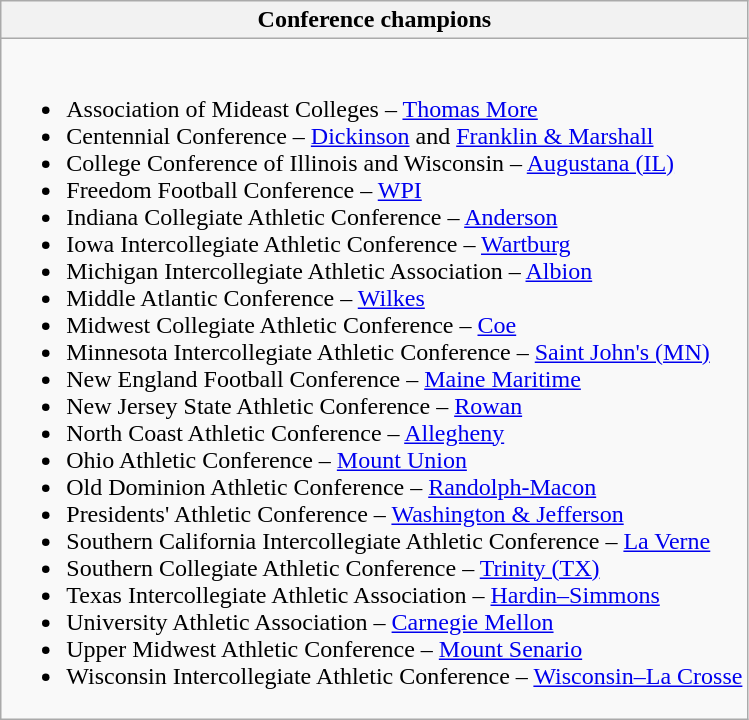<table class="wikitable">
<tr>
<th>Conference champions</th>
</tr>
<tr>
<td><br><ul><li>Association of Mideast Colleges – <a href='#'>Thomas More</a></li><li>Centennial Conference – <a href='#'>Dickinson</a> and <a href='#'>Franklin & Marshall</a></li><li>College Conference of Illinois and Wisconsin – <a href='#'>Augustana (IL)</a></li><li>Freedom Football Conference – <a href='#'>WPI</a></li><li>Indiana Collegiate Athletic Conference – <a href='#'>Anderson</a></li><li>Iowa Intercollegiate Athletic Conference – <a href='#'>Wartburg</a></li><li>Michigan Intercollegiate Athletic Association – <a href='#'>Albion</a></li><li>Middle Atlantic Conference – <a href='#'>Wilkes</a></li><li>Midwest Collegiate Athletic Conference – <a href='#'>Coe</a></li><li>Minnesota Intercollegiate Athletic Conference – <a href='#'>Saint John's (MN)</a></li><li>New England Football Conference – <a href='#'>Maine Maritime</a></li><li>New Jersey State Athletic Conference – <a href='#'>Rowan</a></li><li>North Coast Athletic Conference – <a href='#'>Allegheny</a></li><li>Ohio Athletic Conference – <a href='#'>Mount Union</a></li><li>Old Dominion Athletic Conference – <a href='#'>Randolph-Macon</a></li><li>Presidents' Athletic Conference – <a href='#'>Washington & Jefferson</a></li><li>Southern California Intercollegiate Athletic Conference – <a href='#'>La Verne</a></li><li>Southern Collegiate Athletic Conference – <a href='#'>Trinity (TX)</a></li><li>Texas Intercollegiate Athletic Association – <a href='#'>Hardin–Simmons</a></li><li>University Athletic Association – <a href='#'>Carnegie Mellon</a></li><li>Upper Midwest Athletic Conference – <a href='#'>Mount Senario</a></li><li>Wisconsin Intercollegiate Athletic Conference – <a href='#'>Wisconsin–La Crosse</a></li></ul></td>
</tr>
</table>
